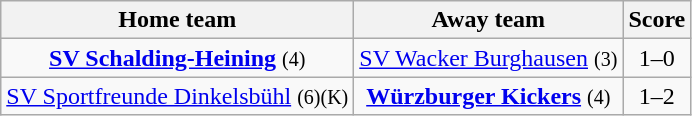<table class="wikitable" style="text-align: center">
<tr>
<th>Home team</th>
<th>Away team</th>
<th>Score</th>
</tr>
<tr>
<td><strong><a href='#'>SV Schalding-Heining</a></strong> <small>(4)</small></td>
<td><a href='#'>SV Wacker Burghausen</a> <small>(3)</small></td>
<td>1–0</td>
</tr>
<tr>
<td><a href='#'>SV Sportfreunde Dinkelsbühl</a> <small>(6)(K)</small></td>
<td><strong><a href='#'>Würzburger Kickers</a></strong> <small>(4)</small></td>
<td>1–2</td>
</tr>
</table>
